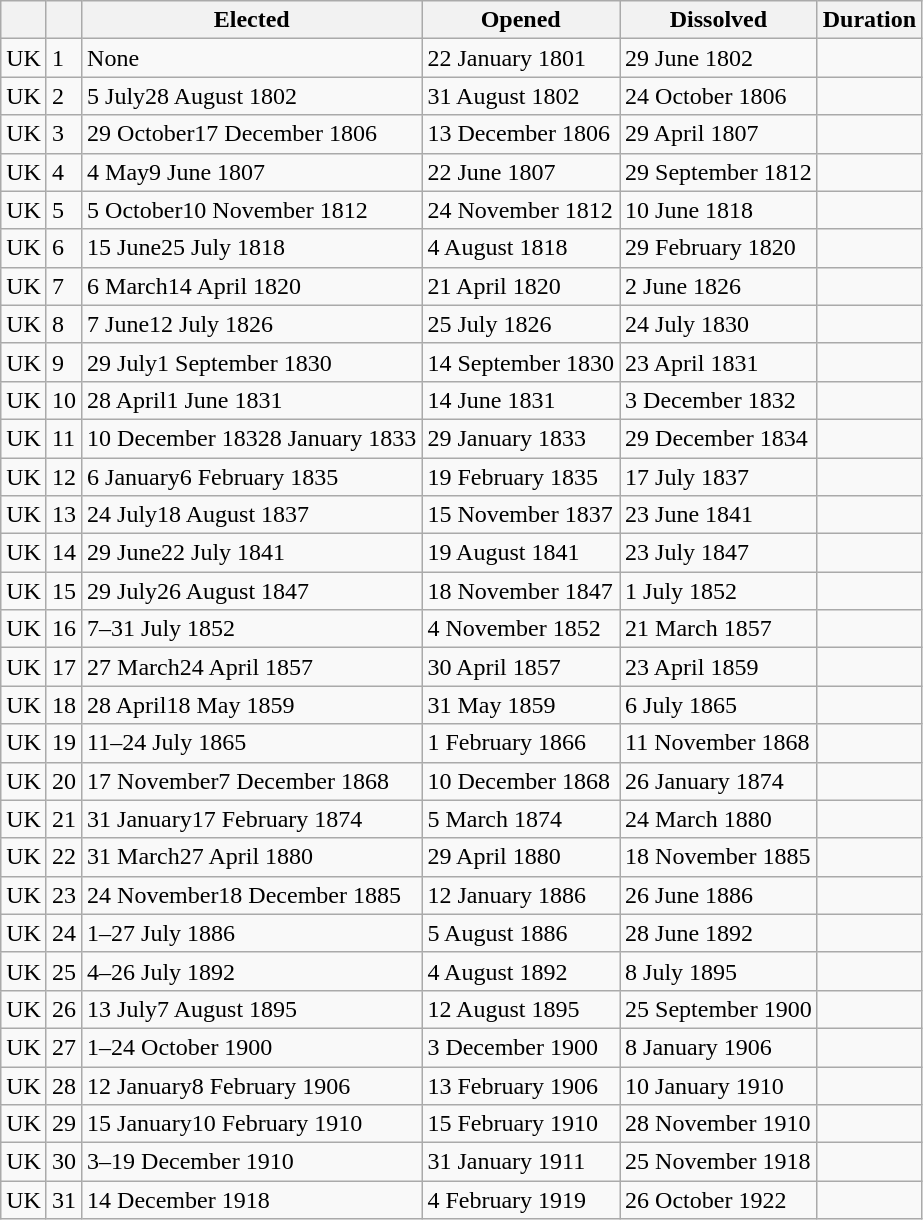<table class="wikitable sortable">
<tr>
<th class=unsortable></th>
<th></th>
<th class=unsortable>Elected</th>
<th>Opened</th>
<th data-sort-type="date">Dissolved</th>
<th>Duration</th>
</tr>
<tr>
<td>UK</td>
<td>1</td>
<td>None</td>
<td>22 January 1801</td>
<td>29 June 1802</td>
<td><em></em></td>
</tr>
<tr>
<td>UK</td>
<td>2</td>
<td>5 July28 August 1802</td>
<td>31 August 1802</td>
<td>24 October 1806</td>
<td></td>
</tr>
<tr>
<td>UK</td>
<td>3</td>
<td>29 October17 December 1806</td>
<td>13 December 1806</td>
<td>29 April 1807</td>
<td></td>
</tr>
<tr>
<td>UK</td>
<td>4</td>
<td>4 May9 June 1807</td>
<td>22 June 1807</td>
<td>29 September 1812</td>
<td></td>
</tr>
<tr>
<td>UK</td>
<td>5</td>
<td>5 October10 November 1812</td>
<td>24 November 1812</td>
<td>10 June 1818</td>
<td></td>
</tr>
<tr>
<td>UK</td>
<td>6</td>
<td>15 June25 July 1818</td>
<td>4 August 1818</td>
<td>29 February 1820</td>
<td></td>
</tr>
<tr>
<td>UK</td>
<td>7</td>
<td>6 March14 April 1820</td>
<td>21 April 1820</td>
<td>2 June 1826</td>
<td></td>
</tr>
<tr>
<td>UK</td>
<td>8</td>
<td>7 June12 July 1826</td>
<td>25 July 1826</td>
<td>24 July 1830</td>
<td></td>
</tr>
<tr>
<td>UK</td>
<td>9</td>
<td>29 July1 September 1830</td>
<td>14 September 1830</td>
<td>23 April 1831</td>
<td></td>
</tr>
<tr>
<td>UK</td>
<td>10</td>
<td>28 April1 June 1831</td>
<td>14 June 1831</td>
<td>3 December 1832</td>
<td></td>
</tr>
<tr>
<td>UK</td>
<td>11</td>
<td>10 December 18328 January 1833</td>
<td>29 January 1833</td>
<td>29 December 1834</td>
<td></td>
</tr>
<tr>
<td>UK</td>
<td>12</td>
<td>6 January6 February 1835</td>
<td>19 February 1835</td>
<td>17 July 1837</td>
<td></td>
</tr>
<tr>
<td>UK</td>
<td>13</td>
<td>24 July18 August 1837</td>
<td>15 November 1837</td>
<td>23 June 1841</td>
<td></td>
</tr>
<tr>
<td>UK</td>
<td>14</td>
<td>29 June22 July 1841</td>
<td>19 August 1841</td>
<td>23 July 1847</td>
<td></td>
</tr>
<tr>
<td>UK</td>
<td>15</td>
<td>29 July26 August 1847</td>
<td>18 November 1847</td>
<td>1 July 1852</td>
<td></td>
</tr>
<tr>
<td>UK</td>
<td>16</td>
<td>7–31 July 1852</td>
<td>4 November 1852</td>
<td>21 March 1857</td>
<td></td>
</tr>
<tr>
<td>UK</td>
<td>17</td>
<td>27 March24 April 1857</td>
<td>30 April 1857</td>
<td>23 April 1859</td>
<td></td>
</tr>
<tr>
<td>UK</td>
<td>18</td>
<td>28 April18 May 1859</td>
<td>31 May 1859</td>
<td>6 July 1865</td>
<td></td>
</tr>
<tr>
<td>UK</td>
<td>19</td>
<td>11–24 July 1865</td>
<td>1 February 1866</td>
<td>11 November 1868</td>
<td></td>
</tr>
<tr>
<td>UK</td>
<td>20</td>
<td>17 November7 December 1868</td>
<td>10 December 1868</td>
<td>26 January 1874</td>
<td></td>
</tr>
<tr>
<td>UK</td>
<td>21</td>
<td>31 January17 February 1874</td>
<td>5 March 1874</td>
<td>24 March 1880</td>
<td></td>
</tr>
<tr>
<td>UK</td>
<td>22</td>
<td>31 March27 April 1880</td>
<td>29 April 1880</td>
<td>18 November 1885</td>
<td></td>
</tr>
<tr>
<td>UK</td>
<td>23</td>
<td>24 November18 December 1885</td>
<td>12 January 1886</td>
<td>26 June 1886</td>
<td></td>
</tr>
<tr>
<td>UK</td>
<td>24</td>
<td>1–27 July 1886</td>
<td>5 August 1886</td>
<td>28 June 1892</td>
<td></td>
</tr>
<tr>
<td>UK</td>
<td>25</td>
<td>4–26 July 1892</td>
<td>4 August 1892</td>
<td>8 July 1895</td>
<td></td>
</tr>
<tr>
<td>UK</td>
<td>26</td>
<td>13 July7 August 1895</td>
<td>12 August 1895</td>
<td>25 September 1900</td>
<td></td>
</tr>
<tr>
<td>UK</td>
<td>27</td>
<td>1–24 October 1900</td>
<td>3 December 1900</td>
<td>8 January 1906</td>
<td></td>
</tr>
<tr>
<td>UK</td>
<td>28</td>
<td>12 January8 February 1906</td>
<td>13 February 1906</td>
<td>10 January 1910</td>
<td></td>
</tr>
<tr>
<td>UK</td>
<td>29</td>
<td>15 January10 February 1910</td>
<td>15 February 1910</td>
<td>28 November 1910</td>
<td></td>
</tr>
<tr>
<td>UK</td>
<td>30</td>
<td>3–19 December 1910</td>
<td>31 January 1911</td>
<td>25 November 1918</td>
<td></td>
</tr>
<tr>
<td>UK</td>
<td>31</td>
<td>14 December 1918</td>
<td>4 February 1919</td>
<td>26 October 1922</td>
<td></td>
</tr>
</table>
